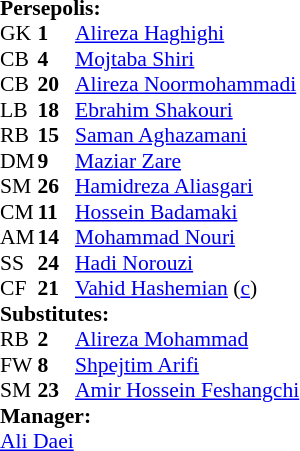<table style="font-size: 90%" cellspacing="0" cellpadding="0">
<tr>
<td colspan="4"><strong>Persepolis:</strong></td>
</tr>
<tr>
<th width=25></th>
<th width=25></th>
</tr>
<tr>
<td>GK</td>
<td><strong>1</strong></td>
<td> <a href='#'>Alireza Haghighi</a></td>
<td></td>
<td></td>
</tr>
<tr>
<td>CB</td>
<td><strong>4</strong></td>
<td> <a href='#'>Mojtaba Shiri</a></td>
<td></td>
<td></td>
</tr>
<tr>
<td>CB</td>
<td><strong>20</strong></td>
<td> <a href='#'>Alireza Noormohammadi</a></td>
<td></td>
<td></td>
</tr>
<tr>
<td>LB</td>
<td><strong>18</strong></td>
<td> <a href='#'>Ebrahim Shakouri</a></td>
<td></td>
</tr>
<tr>
<td>RB</td>
<td><strong>15</strong></td>
<td> <a href='#'>Saman Aghazamani</a></td>
<td></td>
<td></td>
</tr>
<tr>
<td>DM</td>
<td><strong>9</strong></td>
<td> <a href='#'>Maziar Zare</a></td>
<td></td>
<td></td>
</tr>
<tr>
<td>SM</td>
<td><strong>26</strong></td>
<td> <a href='#'>Hamidreza Aliasgari</a></td>
<td></td>
<td></td>
</tr>
<tr>
<td>CM</td>
<td><strong>11</strong></td>
<td> <a href='#'>Hossein Badamaki</a></td>
<td></td>
<td></td>
</tr>
<tr>
<td>AM</td>
<td><strong>14</strong></td>
<td> <a href='#'>Mohammad Nouri</a></td>
<td></td>
<td></td>
</tr>
<tr>
<td>SS</td>
<td><strong>24</strong></td>
<td> <a href='#'>Hadi Norouzi</a></td>
<td></td>
</tr>
<tr>
<td>CF</td>
<td><strong>21</strong></td>
<td> <a href='#'>Vahid Hashemian</a> (<a href='#'>c</a>)</td>
<td></td>
<td></td>
</tr>
<tr>
<td colspan=3><strong>Substitutes:</strong></td>
</tr>
<tr>
<td>RB</td>
<td><strong>2</strong></td>
<td> <a href='#'>Alireza Mohammad</a></td>
<td></td>
<td></td>
</tr>
<tr>
<td>FW</td>
<td><strong>8</strong></td>
<td> <a href='#'>Shpejtim Arifi</a></td>
<td></td>
<td></td>
<td></td>
</tr>
<tr>
<td>SM</td>
<td><strong>23</strong></td>
<td> <a href='#'>Amir Hossein Feshangchi</a></td>
<td></td>
<td></td>
<td></td>
</tr>
<tr>
<td colspan=3><strong>Manager:</strong></td>
</tr>
<tr>
<td colspan=4> <a href='#'>Ali Daei</a></td>
</tr>
</table>
